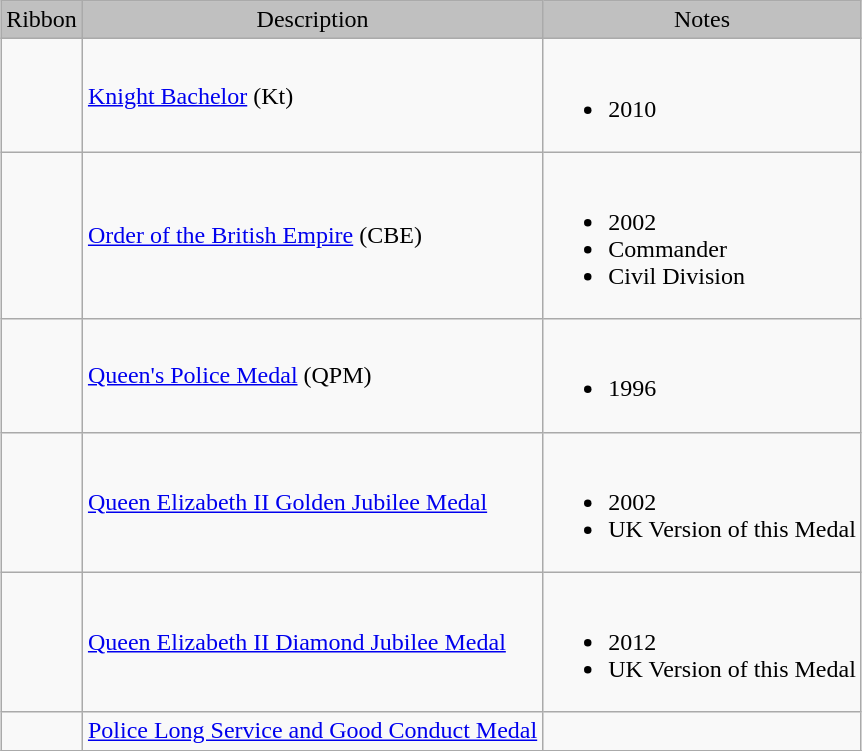<table class="wikitable" style="margin:1em auto;">
<tr style="background:silver;" align="center">
<td>Ribbon</td>
<td>Description</td>
<td>Notes</td>
</tr>
<tr>
<td></td>
<td><a href='#'>Knight Bachelor</a> (Kt)</td>
<td><br><ul><li>2010</li></ul></td>
</tr>
<tr>
<td></td>
<td><a href='#'>Order of the British Empire</a> (CBE)</td>
<td><br><ul><li>2002</li><li>Commander</li><li>Civil Division</li></ul></td>
</tr>
<tr>
<td></td>
<td><a href='#'>Queen's Police Medal</a> (QPM)</td>
<td><br><ul><li>1996</li></ul></td>
</tr>
<tr>
<td></td>
<td><a href='#'>Queen Elizabeth II Golden Jubilee Medal</a></td>
<td><br><ul><li>2002</li><li>UK Version of this Medal</li></ul></td>
</tr>
<tr>
<td></td>
<td><a href='#'>Queen Elizabeth II Diamond Jubilee Medal</a></td>
<td><br><ul><li>2012</li><li>UK Version of this Medal</li></ul></td>
</tr>
<tr>
<td></td>
<td><a href='#'>Police Long Service and Good Conduct Medal</a></td>
<td></td>
</tr>
<tr>
</tr>
</table>
